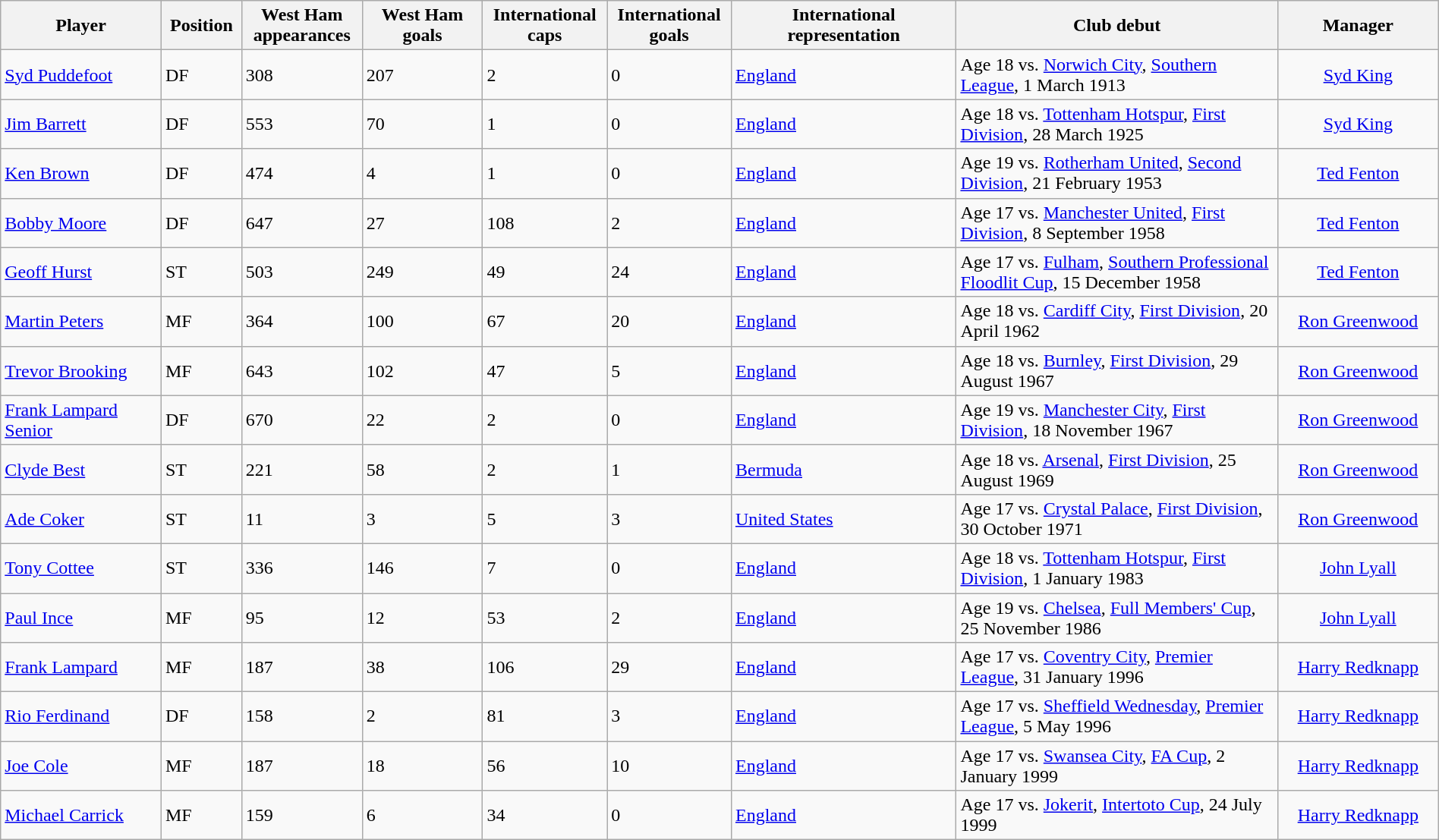<table class="wikitable" width=100%>
<tr>
<th width=10%>Player</th>
<th width=5%>Position</th>
<th width=7.5%>West Ham appearances</th>
<th width=7.5%>West Ham goals</th>
<th width=7.5%>International caps</th>
<th width=7.5%>International goals</th>
<th width=14%>International representation</th>
<th width=20%>Club debut</th>
<th width=10%>Manager</th>
</tr>
<tr>
<td><a href='#'>Syd Puddefoot</a></td>
<td>DF</td>
<td>308</td>
<td>207</td>
<td>2</td>
<td>0</td>
<td> <a href='#'>England</a></td>
<td>Age 18 vs. <a href='#'>Norwich City</a>, <a href='#'>Southern League</a>, 1 March 1913</td>
<td align="center"><a href='#'>Syd King</a></td>
</tr>
<tr>
<td><a href='#'>Jim Barrett</a></td>
<td>DF</td>
<td>553</td>
<td>70</td>
<td>1</td>
<td>0</td>
<td> <a href='#'>England</a></td>
<td>Age 18 vs. <a href='#'>Tottenham Hotspur</a>, <a href='#'>First Division</a>, 28 March 1925</td>
<td align="center"><a href='#'>Syd King</a></td>
</tr>
<tr>
<td><a href='#'>Ken Brown</a></td>
<td>DF</td>
<td>474</td>
<td>4</td>
<td>1</td>
<td>0</td>
<td> <a href='#'>England</a></td>
<td>Age 19 vs. <a href='#'>Rotherham United</a>, <a href='#'>Second Division</a>, 21 February 1953</td>
<td align="center"><a href='#'>Ted Fenton</a></td>
</tr>
<tr>
<td><a href='#'>Bobby Moore</a></td>
<td>DF</td>
<td>647</td>
<td>27</td>
<td>108</td>
<td>2</td>
<td> <a href='#'>England</a></td>
<td>Age 17 vs. <a href='#'>Manchester United</a>, <a href='#'>First Division</a>, 8 September 1958</td>
<td align="center"><a href='#'>Ted Fenton</a></td>
</tr>
<tr>
<td><a href='#'>Geoff Hurst</a></td>
<td>ST</td>
<td>503</td>
<td>249</td>
<td>49</td>
<td>24</td>
<td> <a href='#'>England</a></td>
<td>Age 17 vs. <a href='#'>Fulham</a>, <a href='#'>Southern Professional Floodlit Cup</a>, 15 December 1958</td>
<td align="center"><a href='#'>Ted Fenton</a></td>
</tr>
<tr>
<td><a href='#'>Martin Peters</a></td>
<td>MF</td>
<td>364</td>
<td>100</td>
<td>67</td>
<td>20</td>
<td> <a href='#'>England</a></td>
<td>Age 18 vs. <a href='#'>Cardiff City</a>, <a href='#'>First Division</a>, 20 April 1962</td>
<td align="center"><a href='#'>Ron Greenwood</a></td>
</tr>
<tr>
<td><a href='#'>Trevor Brooking</a></td>
<td>MF</td>
<td>643</td>
<td>102</td>
<td>47</td>
<td>5</td>
<td> <a href='#'>England</a></td>
<td>Age 18 vs. <a href='#'>Burnley</a>, <a href='#'>First Division</a>, 29 August 1967</td>
<td align="center"><a href='#'>Ron Greenwood</a></td>
</tr>
<tr>
<td><a href='#'>Frank Lampard Senior</a></td>
<td>DF</td>
<td>670</td>
<td>22</td>
<td>2</td>
<td>0</td>
<td> <a href='#'>England</a></td>
<td>Age 19 vs. <a href='#'>Manchester City</a>, <a href='#'>First Division</a>, 18 November 1967</td>
<td align="center"><a href='#'>Ron Greenwood</a></td>
</tr>
<tr>
<td><a href='#'>Clyde Best</a></td>
<td>ST</td>
<td>221</td>
<td>58</td>
<td>2</td>
<td>1</td>
<td> <a href='#'>Bermuda</a></td>
<td>Age 18 vs. <a href='#'>Arsenal</a>, <a href='#'>First Division</a>, 25 August 1969</td>
<td align="center"><a href='#'>Ron Greenwood</a></td>
</tr>
<tr>
<td><a href='#'>Ade Coker</a></td>
<td>ST</td>
<td>11</td>
<td>3</td>
<td>5</td>
<td>3</td>
<td> <a href='#'>United States</a></td>
<td>Age 17 vs. <a href='#'>Crystal Palace</a>, <a href='#'>First Division</a>, 30 October 1971</td>
<td align="center"><a href='#'>Ron Greenwood</a></td>
</tr>
<tr>
<td><a href='#'>Tony Cottee</a></td>
<td>ST</td>
<td>336</td>
<td>146</td>
<td>7</td>
<td>0</td>
<td> <a href='#'>England</a></td>
<td>Age 18 vs. <a href='#'>Tottenham Hotspur</a>, <a href='#'>First Division</a>, 1 January 1983</td>
<td align="center"><a href='#'>John Lyall</a></td>
</tr>
<tr>
<td><a href='#'>Paul Ince</a></td>
<td>MF</td>
<td>95</td>
<td>12</td>
<td>53</td>
<td>2</td>
<td> <a href='#'>England</a></td>
<td>Age 19 vs. <a href='#'>Chelsea</a>, <a href='#'>Full Members' Cup</a>, 25 November 1986</td>
<td align="center"><a href='#'>John Lyall</a></td>
</tr>
<tr>
<td><a href='#'>Frank Lampard</a></td>
<td>MF</td>
<td>187</td>
<td>38</td>
<td>106</td>
<td>29</td>
<td> <a href='#'>England</a></td>
<td>Age 17 vs. <a href='#'>Coventry City</a>, <a href='#'>Premier League</a>, 31 January 1996</td>
<td align="center"><a href='#'>Harry Redknapp</a></td>
</tr>
<tr>
<td><a href='#'>Rio Ferdinand</a></td>
<td>DF</td>
<td>158</td>
<td>2</td>
<td>81</td>
<td>3</td>
<td> <a href='#'>England</a></td>
<td>Age 17 vs. <a href='#'>Sheffield Wednesday</a>, <a href='#'>Premier League</a>, 5 May 1996</td>
<td align="center"><a href='#'>Harry Redknapp</a></td>
</tr>
<tr>
<td><a href='#'>Joe Cole</a></td>
<td>MF</td>
<td>187</td>
<td>18</td>
<td>56</td>
<td>10</td>
<td> <a href='#'>England</a></td>
<td>Age 17 vs. <a href='#'>Swansea City</a>, <a href='#'>FA Cup</a>, 2 January 1999</td>
<td align="center"><a href='#'>Harry Redknapp</a></td>
</tr>
<tr>
<td><a href='#'>Michael Carrick</a></td>
<td>MF</td>
<td>159</td>
<td>6</td>
<td>34</td>
<td>0</td>
<td> <a href='#'>England</a></td>
<td>Age 17 vs. <a href='#'>Jokerit</a>, <a href='#'>Intertoto Cup</a>, 24 July 1999</td>
<td align="center"><a href='#'>Harry Redknapp</a></td>
</tr>
</table>
